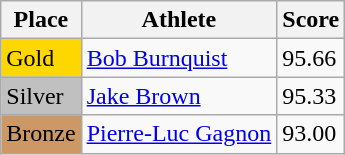<table class="wikitable">
<tr>
<th>Place</th>
<th>Athlete</th>
<th>Score</th>
</tr>
<tr>
<td style="background:gold;">Gold</td>
<td><a href='#'>Bob Burnquist</a></td>
<td>95.66</td>
</tr>
<tr>
<td style="background:silver;">Silver</td>
<td><a href='#'>Jake Brown</a></td>
<td>95.33</td>
</tr>
<tr>
<td style="background:#CC9966;">Bronze</td>
<td><a href='#'>Pierre-Luc Gagnon</a></td>
<td>93.00</td>
</tr>
</table>
